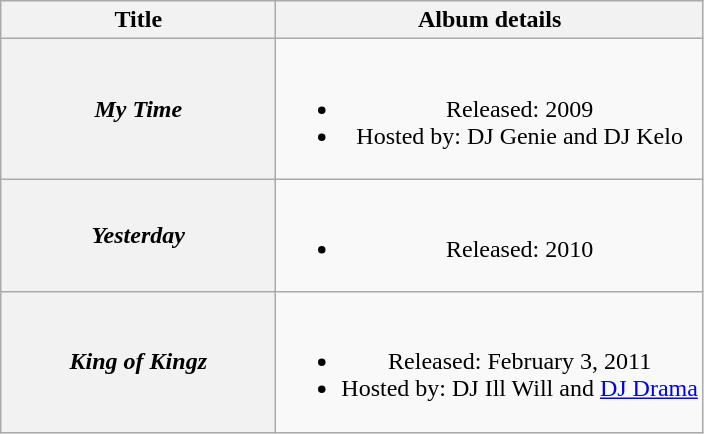<table class="wikitable plainrowheaders" style="text-align:center;">
<tr>
<th scope="col" style="width:11em;">Title</th>
<th scope="col">Album details</th>
</tr>
<tr>
<th scope="row"><em>My Time</em></th>
<td><br><ul><li>Released: 2009</li><li>Hosted by: DJ Genie and DJ Kelo</li></ul></td>
</tr>
<tr>
<th scope="row"><em>Yesterday</em></th>
<td><br><ul><li>Released: 2010</li></ul></td>
</tr>
<tr>
<th scope="row"><em>King of Kingz</em></th>
<td><br><ul><li>Released: February 3, 2011</li><li>Hosted by: DJ Ill Will and <a href='#'>DJ Drama</a></li></ul></td>
</tr>
</table>
